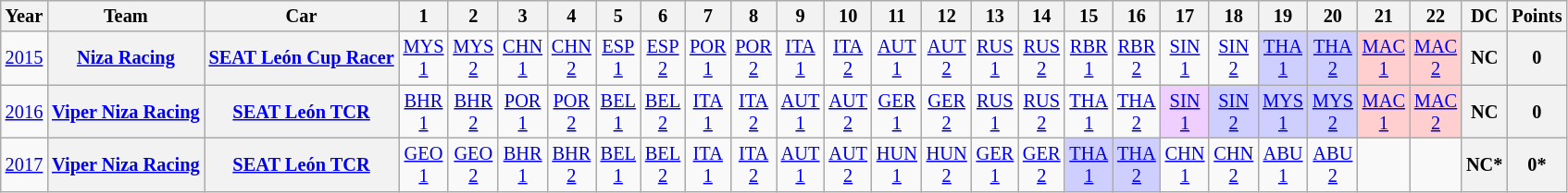<table class="wikitable" style="text-align:center; font-size:85%">
<tr>
<th>Year</th>
<th>Team</th>
<th>Car</th>
<th>1</th>
<th>2</th>
<th>3</th>
<th>4</th>
<th>5</th>
<th>6</th>
<th>7</th>
<th>8</th>
<th>9</th>
<th>10</th>
<th>11</th>
<th>12</th>
<th>13</th>
<th>14</th>
<th>15</th>
<th>16</th>
<th>17</th>
<th>18</th>
<th>19</th>
<th>20</th>
<th>21</th>
<th>22</th>
<th>DC</th>
<th>Points</th>
</tr>
<tr>
<td><a href='#'>2015</a></td>
<th><a href='#'>Niza Racing</a></th>
<th><a href='#'>SEAT León Cup Racer</a></th>
<td style="background:#;"><a href='#'>MYS<br>1</a></td>
<td style="background:#;"><a href='#'>MYS<br>2</a></td>
<td style="background:#;"><a href='#'>CHN<br>1</a></td>
<td style="background:#;"><a href='#'>CHN<br>2</a></td>
<td style="background:#;"><a href='#'>ESP<br>1</a></td>
<td style="background:#;"><a href='#'>ESP<br>2</a></td>
<td style="background:#;"><a href='#'>POR<br>1</a></td>
<td style="background:#;"><a href='#'>POR<br>2</a></td>
<td style="background:#;"><a href='#'>ITA<br>1</a></td>
<td style="background:#;"><a href='#'>ITA<br>2</a></td>
<td style="background:#;"><a href='#'>AUT<br>1</a></td>
<td style="background:#;"><a href='#'>AUT<br>2</a></td>
<td style="background:#;"><a href='#'>RUS<br>1</a></td>
<td style="background:#;"><a href='#'>RUS<br>2</a></td>
<td style="background:#;"><a href='#'>RBR<br>1</a></td>
<td style="background:#;"><a href='#'>RBR<br>2</a></td>
<td style="background:#;"><a href='#'>SIN<br>1</a></td>
<td style="background:#;"><a href='#'>SIN<br>2</a></td>
<td style="background:#CFCFFF;"><a href='#'>THA<br>1</a><br></td>
<td style="background:#CFCFFF;"><a href='#'>THA<br>2</a><br></td>
<td style="background:#FFCFCF;"><a href='#'>MAC<br>1</a><br></td>
<td style="background:#FFCFCF;"><a href='#'>MAC<br>2</a><br></td>
<th>NC</th>
<th>0</th>
</tr>
<tr>
<td><a href='#'>2016</a></td>
<th><a href='#'>Viper Niza Racing</a></th>
<th><a href='#'>SEAT León TCR</a></th>
<td><a href='#'>BHR<br>1</a></td>
<td><a href='#'>BHR<br>2</a></td>
<td><a href='#'>POR<br>1</a></td>
<td><a href='#'>POR<br>2</a></td>
<td><a href='#'>BEL<br>1</a></td>
<td><a href='#'>BEL<br>2</a></td>
<td><a href='#'>ITA<br>1</a></td>
<td><a href='#'>ITA<br>2</a></td>
<td><a href='#'>AUT<br>1</a></td>
<td><a href='#'>AUT<br>2</a></td>
<td><a href='#'>GER<br>1</a></td>
<td><a href='#'>GER<br>2</a></td>
<td><a href='#'>RUS<br>1</a></td>
<td><a href='#'>RUS<br>2</a></td>
<td><a href='#'>THA<br>1</a></td>
<td><a href='#'>THA<br>2</a></td>
<td style="background:#EFCFFF;"><a href='#'>SIN<br>1</a><br></td>
<td style="background:#CFCFFF;"><a href='#'>SIN<br>2</a><br></td>
<td style="background:#CFCFFF;"><a href='#'>MYS<br>1</a><br></td>
<td style="background:#CFCFFF;"><a href='#'>MYS<br>2</a><br></td>
<td style="background:#FFCFCF;"><a href='#'>MAC<br>1</a><br></td>
<td style="background:#FFCFCF;"><a href='#'>MAC<br>2</a><br></td>
<th>NC</th>
<th>0</th>
</tr>
<tr>
<td><a href='#'>2017</a></td>
<th><a href='#'>Viper Niza Racing</a></th>
<th><a href='#'>SEAT León TCR</a></th>
<td style="background:#;"><a href='#'>GEO<br>1</a></td>
<td style="background:#;"><a href='#'>GEO<br>2</a></td>
<td style="background:#;"><a href='#'>BHR<br>1</a></td>
<td style="background:#;"><a href='#'>BHR<br>2</a></td>
<td style="background:#;"><a href='#'>BEL<br>1</a></td>
<td style="background:#;"><a href='#'>BEL<br>2</a></td>
<td style="background:#;"><a href='#'>ITA<br>1</a></td>
<td style="background:#;"><a href='#'>ITA<br>2</a></td>
<td style="background:#;"><a href='#'>AUT<br>1</a></td>
<td style="background:#;"><a href='#'>AUT<br>2</a></td>
<td style="background:#;"><a href='#'>HUN<br>1</a></td>
<td style="background:#;"><a href='#'>HUN<br>2</a></td>
<td style="background:#;"><a href='#'>GER<br>1</a></td>
<td style="background:#;"><a href='#'>GER<br>2</a></td>
<td style="background:#CFCFFF;"><a href='#'>THA<br>1</a><br></td>
<td style="background:#CFCFFF;"><a href='#'>THA<br>2</a><br></td>
<td style="background:#;"><a href='#'>CHN<br>1</a></td>
<td style="background:#;"><a href='#'>CHN<br>2</a></td>
<td style="background:#;"><a href='#'>ABU<br>1</a></td>
<td style="background:#;"><a href='#'>ABU<br>2</a></td>
<td></td>
<td></td>
<th>NC*</th>
<th>0*</th>
</tr>
</table>
